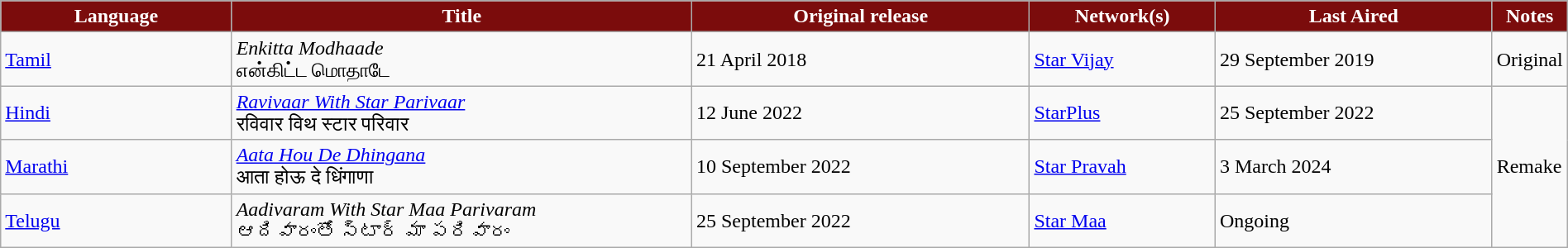<table class="wikitable" style="width: 100%; margin-right: 0;">
<tr style="color:white">
<th style="background:#7b0c0c; width:15%;">Language</th>
<th style="background:#7b0c0c; width:30%;">Title</th>
<th style="background:#7b0c0c; width:22%;">Original release</th>
<th style="background:#7b0c0c; width:12%;">Network(s)</th>
<th style="background:#7b0c0c; width:18%;">Last Aired</th>
<th style="background:#7b0c0c; width:27%;">Notes</th>
</tr>
<tr>
<td><a href='#'>Tamil</a></td>
<td><em>Enkitta Modhaade</em> <br> என்கிட்ட மொதாடே</td>
<td>21 April 2018</td>
<td><a href='#'>Star Vijay</a></td>
<td>29 September 2019</td>
<td>Original</td>
</tr>
<tr>
<td><a href='#'>Hindi</a></td>
<td><em><a href='#'>Ravivaar With Star Parivaar</a></em> <br> रविवार विथ स्टार परिवार</td>
<td>12 June 2022</td>
<td><a href='#'>StarPlus</a></td>
<td>25 September 2022</td>
<td rowspan="3">Remake</td>
</tr>
<tr>
<td><a href='#'>Marathi</a></td>
<td><em><a href='#'>Aata Hou De Dhingana</a></em> <br> आता होऊ दे धिंगाणा</td>
<td>10 September 2022</td>
<td><a href='#'>Star Pravah</a></td>
<td>3 March 2024</td>
</tr>
<tr>
<td><a href='#'>Telugu</a></td>
<td><em>Aadivaram With Star Maa Parivaram</em> <br> ఆదివారంతో స్టార్ మా పరివారం</td>
<td>25 September 2022</td>
<td><a href='#'>Star Maa</a></td>
<td>Ongoing</td>
</tr>
</table>
